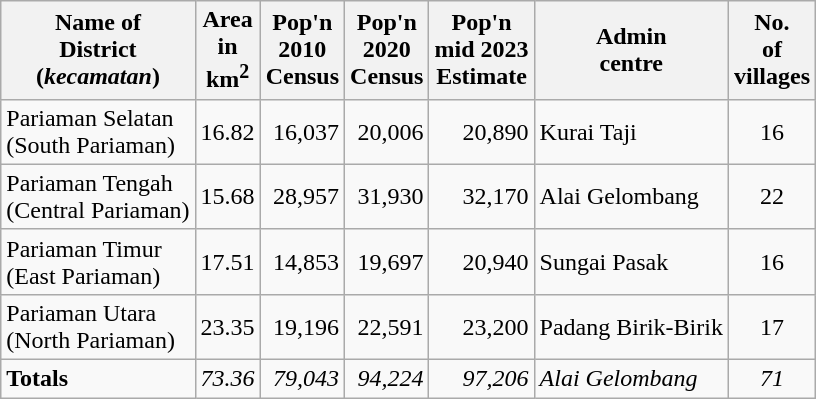<table class="wikitable">
<tr>
<th>Name of <br>District<br>(<em>kecamatan</em>)</th>
<th>Area <br>in <br>km<sup>2</sup></th>
<th>Pop'n <br> 2010 <br> Census</th>
<th>Pop'n <br> 2020 <br> Census</th>
<th>Pop'n <br> mid 2023 <br> Estimate</th>
<th>Admin<br>centre</th>
<th>No.<br>of<br>villages</th>
</tr>
<tr>
<td>Pariaman Selatan <br> (South Pariaman)</td>
<td align="right">16.82</td>
<td align="right">16,037</td>
<td align="right">20,006</td>
<td align="right">20,890</td>
<td>Kurai Taji</td>
<td align="center">16</td>
</tr>
<tr>
<td>Pariaman Tengah <br> (Central Pariaman)</td>
<td align="right">15.68</td>
<td align="right">28,957</td>
<td align="right">31,930</td>
<td align="right">32,170</td>
<td>Alai Gelombang</td>
<td align="center">22</td>
</tr>
<tr>
<td>Pariaman Timur <br> (East Pariaman)</td>
<td align="right">17.51</td>
<td align="right">14,853</td>
<td align="right">19,697</td>
<td align="right">20,940</td>
<td>Sungai Pasak</td>
<td align="center">16</td>
</tr>
<tr>
<td>Pariaman Utara <br> (North Pariaman)</td>
<td align="right">23.35</td>
<td align="right">19,196</td>
<td align="right">22,591</td>
<td align="right">23,200</td>
<td>Padang Birik-Birik</td>
<td align="center">17</td>
</tr>
<tr>
<td><strong>Totals</strong></td>
<td align="right"><em>73.36</em></td>
<td align="right"><em>79,043</em></td>
<td align="right"><em>94,224</em></td>
<td align="right"><em>97,206</em></td>
<td><em>Alai Gelombang</em></td>
<td align="center"><em>71</em></td>
</tr>
</table>
